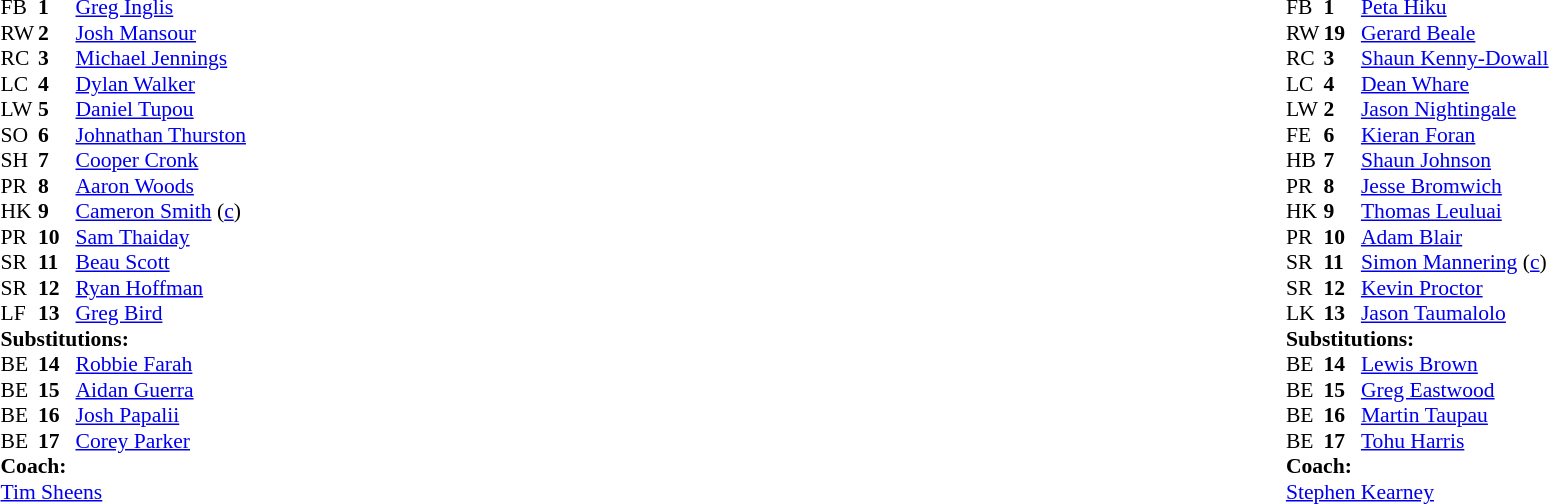<table width="100%">
<tr>
<td valign="top" width="50%"><br><table style="font-size: 90%" cellspacing="0" cellpadding="0">
<tr>
<th width="25"></th>
<th width="25"></th>
</tr>
<tr>
<td>FB</td>
<td><strong>1</strong></td>
<td> <a href='#'>Greg Inglis</a></td>
</tr>
<tr>
<td>RW</td>
<td><strong>2</strong></td>
<td> <a href='#'>Josh Mansour</a></td>
</tr>
<tr>
<td>RC</td>
<td><strong>3</strong></td>
<td> <a href='#'>Michael Jennings</a></td>
</tr>
<tr>
<td>LC</td>
<td><strong>4</strong></td>
<td> <a href='#'>Dylan Walker</a></td>
</tr>
<tr>
<td>LW</td>
<td><strong>5</strong></td>
<td> <a href='#'>Daniel Tupou</a></td>
</tr>
<tr>
<td>SO</td>
<td><strong>6</strong></td>
<td> <a href='#'>Johnathan Thurston</a></td>
</tr>
<tr>
<td>SH</td>
<td><strong>7</strong></td>
<td> <a href='#'>Cooper Cronk</a></td>
</tr>
<tr>
<td>PR</td>
<td><strong>8</strong></td>
<td> <a href='#'>Aaron Woods</a></td>
</tr>
<tr>
<td>HK</td>
<td><strong>9</strong></td>
<td> <a href='#'>Cameron Smith</a> (<a href='#'>c</a>)</td>
</tr>
<tr>
<td>PR</td>
<td><strong>10</strong></td>
<td> <a href='#'>Sam Thaiday</a></td>
</tr>
<tr>
<td>SR</td>
<td><strong>11</strong></td>
<td> <a href='#'>Beau Scott</a></td>
</tr>
<tr>
<td>SR</td>
<td><strong>12</strong></td>
<td> <a href='#'>Ryan Hoffman</a></td>
</tr>
<tr>
<td>LF</td>
<td><strong>13</strong></td>
<td> <a href='#'>Greg Bird</a></td>
</tr>
<tr>
<td colspan=3><strong>Substitutions:</strong></td>
</tr>
<tr>
<td>BE</td>
<td><strong>14</strong></td>
<td> <a href='#'>Robbie Farah</a></td>
</tr>
<tr>
<td>BE</td>
<td><strong>15</strong></td>
<td> <a href='#'>Aidan Guerra</a></td>
</tr>
<tr>
<td>BE</td>
<td><strong>16</strong></td>
<td> <a href='#'>Josh Papalii</a></td>
</tr>
<tr>
<td>BE</td>
<td><strong>17</strong></td>
<td> <a href='#'>Corey Parker</a></td>
</tr>
<tr>
<td colspan=3><strong>Coach:</strong></td>
</tr>
<tr>
<td colspan="4"> <a href='#'>Tim Sheens</a></td>
</tr>
</table>
</td>
<td valign="top" width="50%"><br><table style="font-size: 90%" cellspacing="0" cellpadding="0" align="center">
<tr>
<th width="25"></th>
<th width="25"></th>
</tr>
<tr>
<td>FB</td>
<td><strong>1</strong></td>
<td> <a href='#'>Peta Hiku</a></td>
</tr>
<tr>
<td>RW</td>
<td><strong>19</strong></td>
<td> <a href='#'>Gerard Beale</a></td>
</tr>
<tr>
<td>RC</td>
<td><strong>3</strong></td>
<td> <a href='#'>Shaun Kenny-Dowall</a></td>
</tr>
<tr>
<td>LC</td>
<td><strong>4</strong></td>
<td> <a href='#'>Dean Whare</a></td>
</tr>
<tr>
<td>LW</td>
<td><strong>2</strong></td>
<td> <a href='#'>Jason Nightingale</a></td>
</tr>
<tr>
<td>FE</td>
<td><strong>6</strong></td>
<td> <a href='#'>Kieran Foran</a></td>
</tr>
<tr>
<td>HB</td>
<td><strong>7</strong></td>
<td> <a href='#'>Shaun Johnson</a></td>
</tr>
<tr>
<td>PR</td>
<td><strong>8</strong></td>
<td> <a href='#'>Jesse Bromwich</a></td>
</tr>
<tr |>
<td>HK</td>
<td><strong>9</strong></td>
<td> <a href='#'>Thomas Leuluai</a></td>
</tr>
<tr>
<td>PR</td>
<td><strong>10</strong></td>
<td> <a href='#'>Adam Blair</a></td>
</tr>
<tr>
<td>SR</td>
<td><strong>11</strong></td>
<td> <a href='#'>Simon Mannering</a> (<a href='#'>c</a>)</td>
</tr>
<tr>
<td>SR</td>
<td><strong>12</strong></td>
<td> <a href='#'>Kevin Proctor</a></td>
</tr>
<tr>
<td>LK</td>
<td><strong>13</strong></td>
<td> <a href='#'>Jason Taumalolo</a></td>
</tr>
<tr>
<td colspan=3><strong>Substitutions:</strong></td>
</tr>
<tr>
<td>BE</td>
<td><strong>14</strong></td>
<td> <a href='#'>Lewis Brown</a></td>
</tr>
<tr>
<td>BE</td>
<td><strong>15</strong></td>
<td> <a href='#'>Greg Eastwood</a></td>
</tr>
<tr>
<td>BE</td>
<td><strong>16</strong></td>
<td> <a href='#'>Martin Taupau</a></td>
</tr>
<tr |>
<td>BE</td>
<td><strong>17</strong></td>
<td> <a href='#'>Tohu Harris</a></td>
</tr>
<tr>
<td colspan=3><strong>Coach:</strong></td>
</tr>
<tr>
<td colspan="4"> <a href='#'>Stephen Kearney</a></td>
</tr>
</table>
</td>
</tr>
</table>
